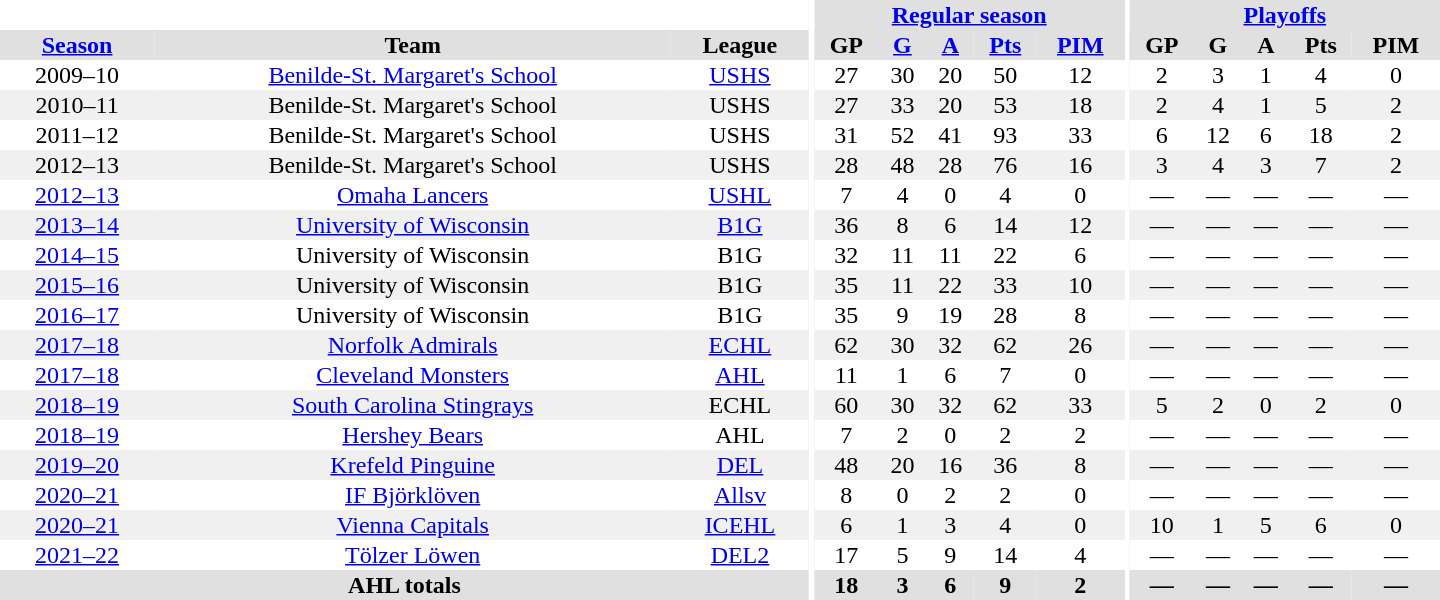<table border="0" cellpadding="1" cellspacing="0" style="text-align:center; width:60em">
<tr bgcolor="#e0e0e0">
<th colspan="3" bgcolor="#ffffff"></th>
<th rowspan="99" bgcolor="#ffffff"></th>
<th colspan="5"><a href='#'>Regular season</a></th>
<th rowspan="99" bgcolor="#ffffff"></th>
<th colspan="5"><a href='#'>Playoffs</a></th>
</tr>
<tr bgcolor="#e0e0e0">
<th><a href='#'>Season</a></th>
<th>Team</th>
<th>League</th>
<th>GP</th>
<th><a href='#'>G</a></th>
<th><a href='#'>A</a></th>
<th><a href='#'>Pts</a></th>
<th><a href='#'>PIM</a></th>
<th>GP</th>
<th>G</th>
<th>A</th>
<th>Pts</th>
<th>PIM</th>
</tr>
<tr>
<td>2009–10</td>
<td><a href='#'>Benilde-St. Margaret's School</a></td>
<td><a href='#'>USHS</a></td>
<td>27</td>
<td>30</td>
<td>20</td>
<td>50</td>
<td>12</td>
<td>2</td>
<td>3</td>
<td>1</td>
<td>4</td>
<td>0</td>
</tr>
<tr bgcolor="#f0f0f0">
<td>2010–11</td>
<td>Benilde-St. Margaret's School</td>
<td>USHS</td>
<td>27</td>
<td>33</td>
<td>20</td>
<td>53</td>
<td>18</td>
<td>2</td>
<td>4</td>
<td>1</td>
<td>5</td>
<td>2</td>
</tr>
<tr>
<td>2011–12</td>
<td>Benilde-St. Margaret's School</td>
<td>USHS</td>
<td>31</td>
<td>52</td>
<td>41</td>
<td>93</td>
<td>33</td>
<td>6</td>
<td>12</td>
<td>6</td>
<td>18</td>
<td>2</td>
</tr>
<tr bgcolor="#f0f0f0">
<td>2012–13</td>
<td>Benilde-St. Margaret's School</td>
<td>USHS</td>
<td>28</td>
<td>48</td>
<td>28</td>
<td>76</td>
<td>16</td>
<td>3</td>
<td>4</td>
<td>3</td>
<td>7</td>
<td>2</td>
</tr>
<tr>
<td><a href='#'>2012–13</a></td>
<td><a href='#'>Omaha Lancers</a></td>
<td><a href='#'>USHL</a></td>
<td>7</td>
<td>4</td>
<td>0</td>
<td>4</td>
<td>0</td>
<td>—</td>
<td>—</td>
<td>—</td>
<td>—</td>
<td>—</td>
</tr>
<tr bgcolor="#f0f0f0">
<td><a href='#'>2013–14</a></td>
<td><a href='#'>University of Wisconsin</a></td>
<td><a href='#'>B1G</a></td>
<td>36</td>
<td>8</td>
<td>6</td>
<td>14</td>
<td>12</td>
<td>—</td>
<td>—</td>
<td>—</td>
<td>—</td>
<td>—</td>
</tr>
<tr>
<td><a href='#'>2014–15</a></td>
<td>University of Wisconsin</td>
<td>B1G</td>
<td>32</td>
<td>11</td>
<td>11</td>
<td>22</td>
<td>6</td>
<td>—</td>
<td>—</td>
<td>—</td>
<td>—</td>
<td>—</td>
</tr>
<tr bgcolor="#f0f0f0">
<td><a href='#'>2015–16</a></td>
<td>University of Wisconsin</td>
<td>B1G</td>
<td>35</td>
<td>11</td>
<td>22</td>
<td>33</td>
<td>10</td>
<td>—</td>
<td>—</td>
<td>—</td>
<td>—</td>
<td>—</td>
</tr>
<tr>
<td><a href='#'>2016–17</a></td>
<td>University of Wisconsin</td>
<td>B1G</td>
<td>35</td>
<td>9</td>
<td>19</td>
<td>28</td>
<td>8</td>
<td>—</td>
<td>—</td>
<td>—</td>
<td>—</td>
<td>—</td>
</tr>
<tr bgcolor="#f0f0f0">
<td><a href='#'>2017–18</a></td>
<td><a href='#'>Norfolk Admirals</a></td>
<td><a href='#'>ECHL</a></td>
<td>62</td>
<td>30</td>
<td>32</td>
<td>62</td>
<td>26</td>
<td>—</td>
<td>—</td>
<td>—</td>
<td>—</td>
<td>—</td>
</tr>
<tr>
<td><a href='#'>2017–18</a></td>
<td><a href='#'>Cleveland Monsters</a></td>
<td><a href='#'>AHL</a></td>
<td>11</td>
<td>1</td>
<td>6</td>
<td>7</td>
<td>0</td>
<td>—</td>
<td>—</td>
<td>—</td>
<td>—</td>
<td>—</td>
</tr>
<tr bgcolor="#f0f0f0">
<td><a href='#'>2018–19</a></td>
<td><a href='#'>South Carolina Stingrays</a></td>
<td>ECHL</td>
<td>60</td>
<td>30</td>
<td>32</td>
<td>62</td>
<td>33</td>
<td>5</td>
<td>2</td>
<td>0</td>
<td>2</td>
<td>0</td>
</tr>
<tr>
<td><a href='#'>2018–19</a></td>
<td><a href='#'>Hershey Bears</a></td>
<td>AHL</td>
<td>7</td>
<td>2</td>
<td>0</td>
<td>2</td>
<td>2</td>
<td>—</td>
<td>—</td>
<td>—</td>
<td>—</td>
<td>—</td>
</tr>
<tr bgcolor="#f0f0f0">
<td><a href='#'>2019–20</a></td>
<td><a href='#'>Krefeld Pinguine</a></td>
<td><a href='#'>DEL</a></td>
<td>48</td>
<td>20</td>
<td>16</td>
<td>36</td>
<td>8</td>
<td>—</td>
<td>—</td>
<td>—</td>
<td>—</td>
<td>—</td>
</tr>
<tr>
<td><a href='#'>2020–21</a></td>
<td><a href='#'>IF Björklöven</a></td>
<td><a href='#'>Allsv</a></td>
<td>8</td>
<td>0</td>
<td>2</td>
<td>2</td>
<td>0</td>
<td>—</td>
<td>—</td>
<td>—</td>
<td>—</td>
<td>—</td>
</tr>
<tr bgcolor="#f0f0f0">
<td><a href='#'>2020–21</a></td>
<td><a href='#'>Vienna Capitals</a></td>
<td><a href='#'>ICEHL</a></td>
<td>6</td>
<td>1</td>
<td>3</td>
<td>4</td>
<td>0</td>
<td>10</td>
<td>1</td>
<td>5</td>
<td>6</td>
<td>0</td>
</tr>
<tr>
<td><a href='#'>2021–22</a></td>
<td><a href='#'>Tölzer Löwen</a></td>
<td><a href='#'>DEL2</a></td>
<td>17</td>
<td>5</td>
<td>9</td>
<td>14</td>
<td>4</td>
<td>—</td>
<td>—</td>
<td>—</td>
<td>—</td>
<td>—</td>
</tr>
<tr bgcolor="#e0e0e0">
<th colspan="3">AHL totals</th>
<th>18</th>
<th>3</th>
<th>6</th>
<th>9</th>
<th>2</th>
<th>—</th>
<th>—</th>
<th>—</th>
<th>—</th>
<th>—</th>
</tr>
</table>
